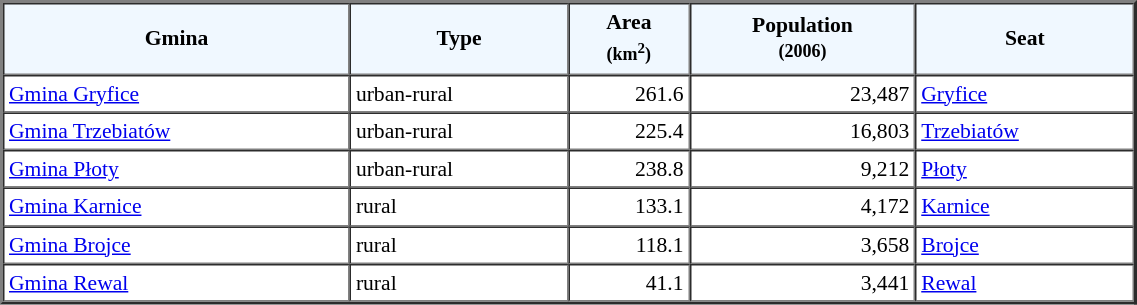<table width="60%" border="2" cellpadding="3" cellspacing="0" style="font-size:90%;line-height:120%;">
<tr bgcolor="F0F8FF">
<td style="text-align:center;"><strong>Gmina</strong></td>
<td style="text-align:center;"><strong>Type</strong></td>
<td style="text-align:center;"><strong>Area<br><small>(km<sup>2</sup>)</small></strong></td>
<td style="text-align:center;"><strong>Population<br><small>(2006)</small></strong></td>
<td style="text-align:center;"><strong>Seat</strong></td>
</tr>
<tr>
<td><a href='#'>Gmina Gryfice</a></td>
<td>urban-rural</td>
<td style="text-align:right;">261.6</td>
<td style="text-align:right;">23,487</td>
<td><a href='#'>Gryfice</a></td>
</tr>
<tr>
<td><a href='#'>Gmina Trzebiatów</a></td>
<td>urban-rural</td>
<td style="text-align:right;">225.4</td>
<td style="text-align:right;">16,803</td>
<td><a href='#'>Trzebiatów</a></td>
</tr>
<tr>
<td><a href='#'>Gmina Płoty</a></td>
<td>urban-rural</td>
<td style="text-align:right;">238.8</td>
<td style="text-align:right;">9,212</td>
<td><a href='#'>Płoty</a></td>
</tr>
<tr>
<td><a href='#'>Gmina Karnice</a></td>
<td>rural</td>
<td style="text-align:right;">133.1</td>
<td style="text-align:right;">4,172</td>
<td><a href='#'>Karnice</a></td>
</tr>
<tr>
<td><a href='#'>Gmina Brojce</a></td>
<td>rural</td>
<td style="text-align:right;">118.1</td>
<td style="text-align:right;">3,658</td>
<td><a href='#'>Brojce</a></td>
</tr>
<tr>
<td><a href='#'>Gmina Rewal</a></td>
<td>rural</td>
<td style="text-align:right;">41.1</td>
<td style="text-align:right;">3,441</td>
<td><a href='#'>Rewal</a></td>
</tr>
<tr>
</tr>
</table>
